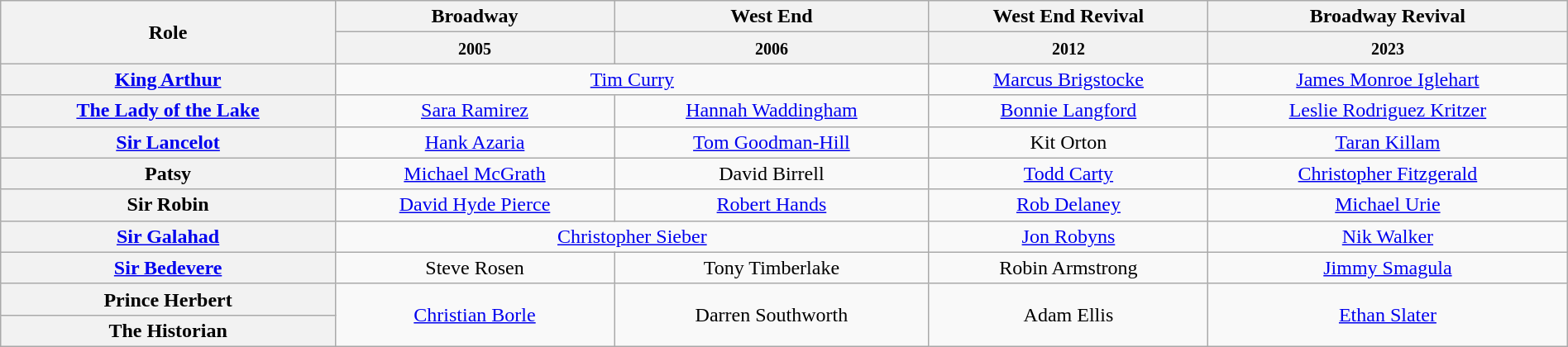<table class="wikitable" style="width:100%;">
<tr>
<th rowspan="2">Role</th>
<th>Broadway</th>
<th>West End</th>
<th>West End Revival</th>
<th>Broadway Revival</th>
</tr>
<tr>
<th><small>2005</small></th>
<th><small>2006</small></th>
<th><small>2012</small></th>
<th><small>2023</small></th>
</tr>
<tr>
<th><a href='#'>King Arthur</a></th>
<td colspan="2" align="center"><a href='#'>Tim Curry</a></td>
<td style="text-align:center;"><a href='#'>Marcus Brigstocke</a></td>
<td style="text-align:center;"><a href='#'>James Monroe Iglehart</a></td>
</tr>
<tr>
<th><a href='#'>The Lady of the Lake</a></th>
<td colspan="1" align="center"><a href='#'>Sara Ramirez</a></td>
<td style="text-align:center;"><a href='#'>Hannah Waddingham</a></td>
<td style="text-align:center;"><a href='#'>Bonnie Langford</a></td>
<td style="text-align:center;"><a href='#'>Leslie Rodriguez Kritzer</a></td>
</tr>
<tr>
<th><a href='#'>Sir Lancelot</a></th>
<td colspan="1" align="center"><a href='#'>Hank Azaria</a></td>
<td style="text-align:center;"><a href='#'>Tom Goodman-Hill</a></td>
<td style="text-align:center;">Kit Orton</td>
<td style="text-align:center;"><a href='#'>Taran Killam</a></td>
</tr>
<tr>
<th>Patsy</th>
<td colspan="1" align="center"><a href='#'>Michael McGrath</a></td>
<td style="text-align:center;">David Birrell</td>
<td style="text-align:center;"><a href='#'>Todd Carty</a></td>
<td style="text-align:center;"><a href='#'>Christopher Fitzgerald</a></td>
</tr>
<tr>
<th>Sir Robin</th>
<td colspan="1" align="center"><a href='#'>David Hyde Pierce</a></td>
<td style="text-align:center;"><a href='#'>Robert Hands</a></td>
<td style="text-align:center;"><a href='#'>Rob Delaney</a></td>
<td style="text-align:center;"><a href='#'>Michael Urie</a></td>
</tr>
<tr>
<th><a href='#'>Sir Galahad</a></th>
<td colspan="2" align="center"><a href='#'>Christopher Sieber</a></td>
<td style="text-align:center;"><a href='#'>Jon Robyns</a></td>
<td style="text-align:center;"><a href='#'>Nik Walker</a></td>
</tr>
<tr>
<th><a href='#'>Sir Bedevere</a></th>
<td colspan="1" align="center">Steve Rosen</td>
<td style="text-align:center;">Tony Timberlake</td>
<td style="text-align:center;">Robin Armstrong</td>
<td style="text-align:center;"><a href='#'>Jimmy Smagula</a></td>
</tr>
<tr>
<th>Prince Herbert</th>
<td rowspan="2" align="center"><a href='#'>Christian Borle</a></td>
<td rowspan=2 style="text-align:center;">Darren Southworth</td>
<td rowspan=2 style="text-align:center;">Adam Ellis</td>
<td rowspan=2 style="text-align:center;"><a href='#'>Ethan Slater</a></td>
</tr>
<tr>
<th>The Historian</th>
</tr>
</table>
